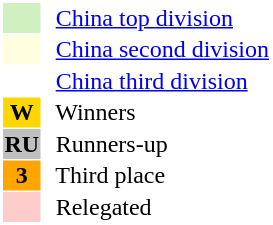<table style="border: 1px solid #ffffff; background-color: #ffffff" cellspacing="1" cellpadding="1">
<tr>
<td bgcolor="#D0F0C0" width="20"></td>
<td bgcolor="#ffffff" align="left">  <a href='#'>China top division</a></td>
</tr>
<tr>
<td bgcolor="#FFFFE0" width="20"></td>
<td bgcolor="#ffffff" align="left">  <a href='#'>China second division</a></td>
</tr>
<tr>
<th bgcolor="#ffffff" width="20"></th>
<td bgcolor="#ffffff" align="left">  <a href='#'>China third division</a></td>
</tr>
<tr>
<th bgcolor="#FFD700" width="20">W</th>
<td bgcolor="#ffffff" align="left">  Winners</td>
</tr>
<tr>
<th bgcolor="#C0C0C0" width="20">RU</th>
<td bgcolor="#ffffff" align="left">  Runners-up</td>
</tr>
<tr>
<th bgcolor="#FFA500" width="20">3</th>
<td bgcolor="#ffffff" align="left">  Third place</td>
</tr>
<tr>
<th bgcolor="#ffcccc" width="20"></th>
<td bgcolor="#ffffff" align="left">  Relegated</td>
</tr>
</table>
